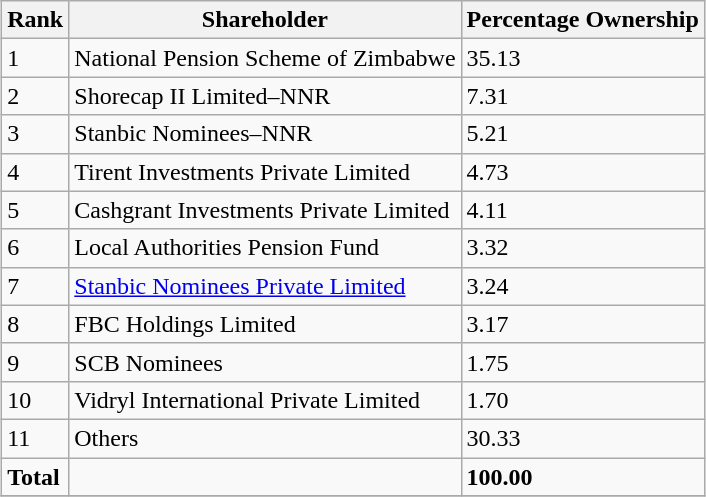<table class="wikitable sortable" style="margin-left:auto;margin-right:auto">
<tr>
<th style="width:2em;">Rank</th>
<th>Shareholder</th>
<th>Percentage Ownership</th>
</tr>
<tr>
<td>1</td>
<td>National Pension Scheme of Zimbabwe</td>
<td>35.13</td>
</tr>
<tr>
<td>2</td>
<td>Shorecap II Limited–NNR</td>
<td>7.31</td>
</tr>
<tr>
<td>3</td>
<td>Stanbic Nominees–NNR</td>
<td>5.21</td>
</tr>
<tr>
<td>4</td>
<td>Tirent Investments Private Limited</td>
<td>4.73</td>
</tr>
<tr>
<td>5</td>
<td>Cashgrant Investments Private Limited</td>
<td>4.11</td>
</tr>
<tr>
<td>6</td>
<td>Local Authorities Pension Fund</td>
<td>3.32</td>
</tr>
<tr>
<td>7</td>
<td><a href='#'>Stanbic Nominees Private Limited</a></td>
<td>3.24</td>
</tr>
<tr>
<td>8</td>
<td>FBC Holdings Limited</td>
<td>3.17</td>
</tr>
<tr>
<td>9</td>
<td>SCB Nominees</td>
<td>1.75</td>
</tr>
<tr>
<td>10</td>
<td>Vidryl International Private Limited</td>
<td>1.70</td>
</tr>
<tr>
<td>11</td>
<td>Others</td>
<td>30.33</td>
</tr>
<tr>
<td><strong>Total</strong></td>
<td></td>
<td><strong>100.00</strong></td>
</tr>
<tr>
</tr>
</table>
